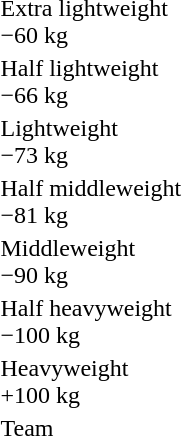<table>
<tr>
<td rowspan=2>Extra lightweight<br>−60 kg</td>
<td rowspan=2></td>
<td rowspan=2></td>
<td></td>
</tr>
<tr>
<td></td>
</tr>
<tr>
<td rowspan=2>Half lightweight<br>−66 kg</td>
<td rowspan=2></td>
<td rowspan=2></td>
<td></td>
</tr>
<tr>
<td></td>
</tr>
<tr>
<td rowspan=2>Lightweight<br>−73 kg</td>
<td rowspan=2></td>
<td rowspan=2></td>
<td></td>
</tr>
<tr>
<td></td>
</tr>
<tr>
<td rowspan=2>Half middleweight<br>−81 kg</td>
<td rowspan=2></td>
<td rowspan=2></td>
<td></td>
</tr>
<tr>
<td></td>
</tr>
<tr>
<td rowspan=2>Middleweight<br>−90 kg</td>
<td rowspan=2></td>
<td rowspan=2></td>
<td></td>
</tr>
<tr>
<td></td>
</tr>
<tr>
<td rowspan=2>Half heavyweight<br>−100 kg</td>
<td rowspan=2></td>
<td rowspan=2></td>
<td></td>
</tr>
<tr>
<td></td>
</tr>
<tr>
<td rowspan=2>Heavyweight<br>+100 kg</td>
<td rowspan=2></td>
<td rowspan=2></td>
<td></td>
</tr>
<tr>
<td></td>
</tr>
<tr>
<td rowspan=2>Team</td>
<td rowspan=2></td>
<td rowspan=2></td>
<td></td>
</tr>
<tr>
<td></td>
</tr>
</table>
